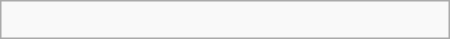<table class="wikitable" border="1" width=300px align="right">
<tr>
<td><br></td>
</tr>
</table>
